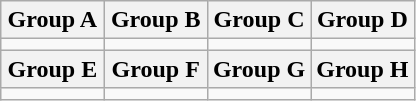<table class="wikitable">
<tr>
<th width="25%">Group A</th>
<th width="25%">Group B</th>
<th width="25%">Group C</th>
<th width="25%">Group D</th>
</tr>
<tr>
<td valign="top"></td>
<td valign="top"></td>
<td valign="top"></td>
<td valign="top"></td>
</tr>
<tr>
<th width="25%">Group E</th>
<th width="25%">Group F</th>
<th width="25%">Group G</th>
<th width="25%">Group H</th>
</tr>
<tr>
<td valign="top"></td>
<td valign="top"></td>
<td valign="top"></td>
<td valign="top"></td>
</tr>
</table>
